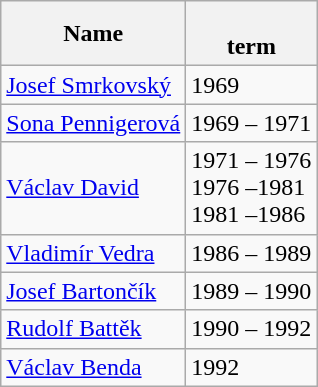<table class="wikitable">
<tr>
<th>Name</th>
<th><br>term</th>
</tr>
<tr>
<td><a href='#'>Josef Smrkovský</a></td>
<td>1969</td>
</tr>
<tr>
<td><a href='#'>Sona Pennigerová</a></td>
<td>1969 – 1971</td>
</tr>
<tr>
<td><a href='#'>Václav David</a></td>
<td>1971 – 1976<br>1976 –1981<br>1981 –1986</td>
</tr>
<tr>
<td><a href='#'>Vladimír Vedra</a></td>
<td>1986 – 1989</td>
</tr>
<tr>
<td><a href='#'>Josef Bartončík</a></td>
<td>1989 – 1990</td>
</tr>
<tr>
<td><a href='#'>Rudolf Battěk</a></td>
<td>1990 – 1992</td>
</tr>
<tr>
<td><a href='#'>Václav Benda</a></td>
<td>1992</td>
</tr>
</table>
